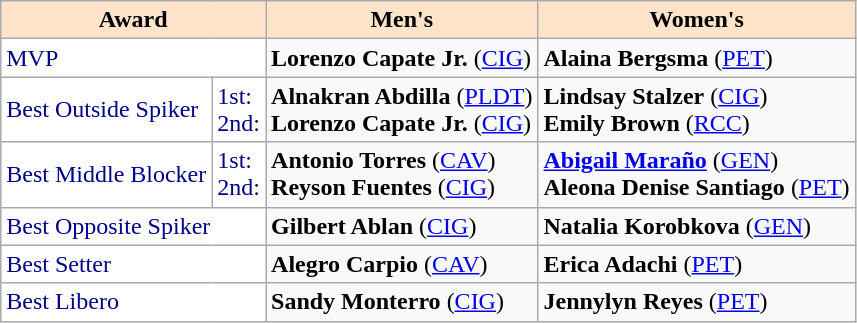<table class="wikitable">
<tr>
<th style="background:#FFE4C9; color:black;" colspan="2">Award</th>
<th style="background:#FFE4C9; color:black;">Men's</th>
<th style="background:#FFE4C9; color:black;">Women's</th>
</tr>
<tr>
<td style="background:white; color:#00008B;" colspan="2">MVP</td>
<td><strong>Lorenzo Capate Jr.</strong> (<a href='#'>CIG</a>)</td>
<td><strong>Alaina Bergsma</strong> (<a href='#'>PET</a>)</td>
</tr>
<tr>
<td style="background:white; color:#00008B;">Best Outside Spiker</td>
<td style="background:white; color:#00008B;">1st:<br>2nd:</td>
<td><strong>Alnakran Abdilla</strong> (<a href='#'>PLDT</a>)<br><strong>Lorenzo Capate Jr.</strong> (<a href='#'>CIG</a>)</td>
<td><strong>Lindsay Stalzer</strong> (<a href='#'>CIG</a>)<br><strong>Emily Brown</strong> (<a href='#'>RCC</a>)</td>
</tr>
<tr>
<td style="background:white; color:#00008B;">Best Middle Blocker</td>
<td style="background:white; color:#00008B;">1st:<br>2nd:</td>
<td><strong>Antonio Torres</strong> (<a href='#'>CAV</a>)<br><strong>Reyson Fuentes</strong> (<a href='#'>CIG</a>)</td>
<td><strong><a href='#'>Abigail Maraño</a></strong> (<a href='#'>GEN</a>)<br><strong>Aleona Denise Santiago</strong> (<a href='#'>PET</a>)</td>
</tr>
<tr>
<td style="background:white; color:#00008B;" colspan="2">Best Opposite Spiker</td>
<td><strong>Gilbert Ablan</strong> (<a href='#'>CIG</a>)</td>
<td><strong>Natalia Korobkova</strong> (<a href='#'>GEN</a>)</td>
</tr>
<tr>
<td style="background:white; color:#00008B;" colspan="2">Best Setter</td>
<td><strong>Alegro Carpio</strong> (<a href='#'>CAV</a>)</td>
<td><strong>Erica Adachi</strong> (<a href='#'>PET</a>)</td>
</tr>
<tr>
<td style="background:white; color:#00008B;" colspan="2">Best Libero</td>
<td><strong>Sandy Monterro</strong> (<a href='#'>CIG</a>)</td>
<td><strong>Jennylyn Reyes</strong> (<a href='#'>PET</a>)</td>
</tr>
</table>
